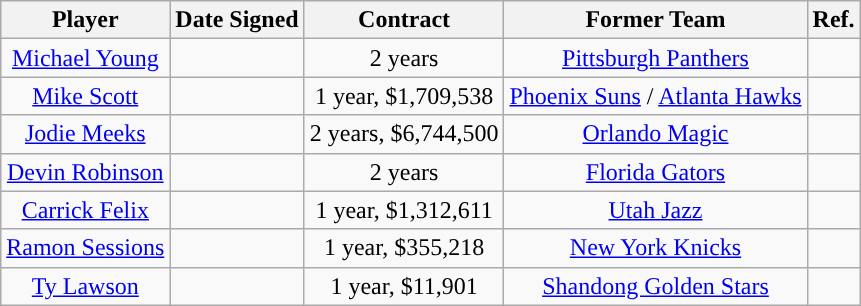<table class="wikitable sortable sortable">
<tr>
<th>Player</th>
<th>Date Signed</th>
<th>Contract</th>
<th>Former Team</th>
<th>Ref.</th>
</tr>
<tr style="text-align: center">
<td><a href='#'>Michael Young</a></td>
<td></td>
<td>2 years </td>
<td><a href='#'>Pittsburgh Panthers</a></td>
<td></td>
</tr>
<tr style="text-align: center">
<td><a href='#'>Mike Scott</a></td>
<td></td>
<td>1 year, $1,709,538</td>
<td><a href='#'>Phoenix Suns</a> / <a href='#'>Atlanta Hawks</a></td>
<td></td>
</tr>
<tr style="text-align: center">
<td><a href='#'>Jodie Meeks</a></td>
<td></td>
<td>2 years, $6,744,500</td>
<td><a href='#'>Orlando Magic</a></td>
<td></td>
</tr>
<tr style="text-align: center">
<td><a href='#'>Devin Robinson</a></td>
<td></td>
<td>2 years </td>
<td><a href='#'>Florida Gators</a></td>
<td></td>
</tr>
<tr style="text-align: center">
<td><a href='#'>Carrick Felix</a></td>
<td></td>
<td>1 year, $1,312,611</td>
<td><a href='#'>Utah Jazz</a></td>
<td></td>
</tr>
<tr style="text-align: center">
<td><a href='#'>Ramon Sessions</a></td>
<td> </td>
<td>1 year, $355,218</td>
<td><a href='#'>New York Knicks</a></td>
<td></td>
</tr>
<tr style="text-align: center">
<td><a href='#'>Ty Lawson</a></td>
<td></td>
<td>1 year, $11,901</td>
<td> <a href='#'>Shandong Golden Stars</a></td>
<td></td>
</tr>
</table>
